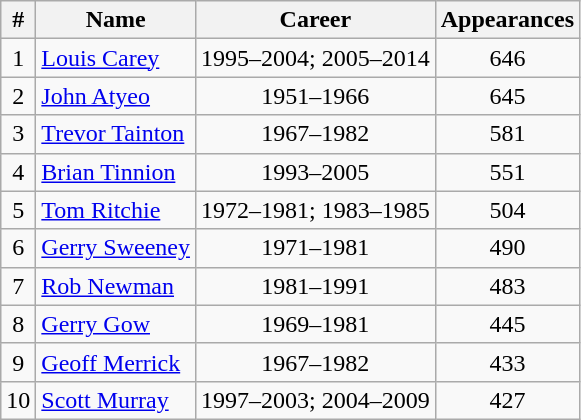<table class="wikitable" style="text-align:center;">
<tr>
<th>#</th>
<th>Name</th>
<th>Career</th>
<th>Appearances</th>
</tr>
<tr>
<td>1</td>
<td align="left"> <a href='#'>Louis Carey</a></td>
<td>1995–2004; 2005–2014</td>
<td>646</td>
</tr>
<tr>
<td>2</td>
<td align="left"> <a href='#'>John Atyeo</a></td>
<td>1951–1966</td>
<td>645</td>
</tr>
<tr>
<td>3</td>
<td align="left"> <a href='#'>Trevor Tainton</a></td>
<td>1967–1982</td>
<td>581</td>
</tr>
<tr>
<td>4</td>
<td align="left"> <a href='#'>Brian Tinnion</a></td>
<td>1993–2005</td>
<td>551</td>
</tr>
<tr>
<td>5</td>
<td align="left"> <a href='#'>Tom Ritchie</a></td>
<td>1972–1981; 1983–1985</td>
<td>504</td>
</tr>
<tr>
<td>6</td>
<td align="left"> <a href='#'>Gerry Sweeney</a></td>
<td>1971–1981</td>
<td>490</td>
</tr>
<tr>
<td>7</td>
<td align="left"> <a href='#'>Rob Newman</a></td>
<td>1981–1991</td>
<td>483</td>
</tr>
<tr>
<td>8</td>
<td align="left"> <a href='#'>Gerry Gow</a></td>
<td>1969–1981</td>
<td>445</td>
</tr>
<tr>
<td>9</td>
<td align="left"> <a href='#'>Geoff Merrick</a></td>
<td>1967–1982</td>
<td>433</td>
</tr>
<tr>
<td>10</td>
<td align="left"> <a href='#'>Scott Murray</a></td>
<td>1997–2003; 2004–2009</td>
<td>427</td>
</tr>
</table>
